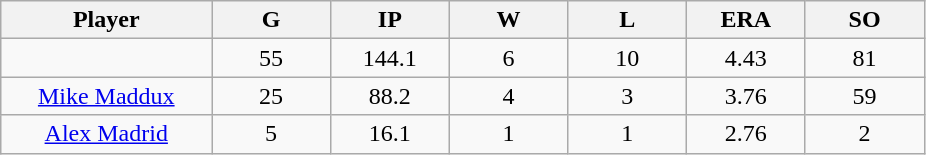<table class="wikitable sortable">
<tr>
<th bgcolor="#DDDDFF" width="16%">Player</th>
<th bgcolor="#DDDDFF" width="9%">G</th>
<th bgcolor="#DDDDFF" width="9%">IP</th>
<th bgcolor="#DDDDFF" width="9%">W</th>
<th bgcolor="#DDDDFF" width="9%">L</th>
<th bgcolor="#DDDDFF" width="9%">ERA</th>
<th bgcolor="#DDDDFF" width="9%">SO</th>
</tr>
<tr align="center">
<td></td>
<td>55</td>
<td>144.1</td>
<td>6</td>
<td>10</td>
<td>4.43</td>
<td>81</td>
</tr>
<tr align="center">
<td><a href='#'>Mike Maddux</a></td>
<td>25</td>
<td>88.2</td>
<td>4</td>
<td>3</td>
<td>3.76</td>
<td>59</td>
</tr>
<tr align=center>
<td><a href='#'>Alex Madrid</a></td>
<td>5</td>
<td>16.1</td>
<td>1</td>
<td>1</td>
<td>2.76</td>
<td>2</td>
</tr>
</table>
